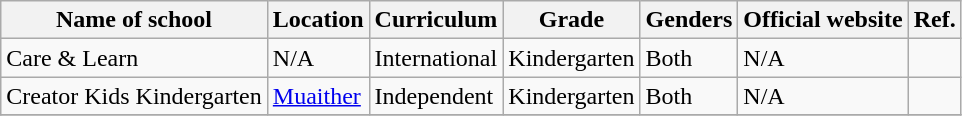<table class="wikitable">
<tr>
<th>Name of school</th>
<th>Location</th>
<th>Curriculum</th>
<th>Grade</th>
<th>Genders</th>
<th>Official website</th>
<th>Ref.</th>
</tr>
<tr>
<td>Care & Learn</td>
<td>N/A</td>
<td>International</td>
<td>Kindergarten</td>
<td>Both</td>
<td>N/A</td>
<td></td>
</tr>
<tr>
<td>Creator Kids Kindergarten</td>
<td><a href='#'>Muaither</a></td>
<td>Independent</td>
<td>Kindergarten</td>
<td>Both</td>
<td>N/A</td>
<td></td>
</tr>
<tr>
</tr>
</table>
